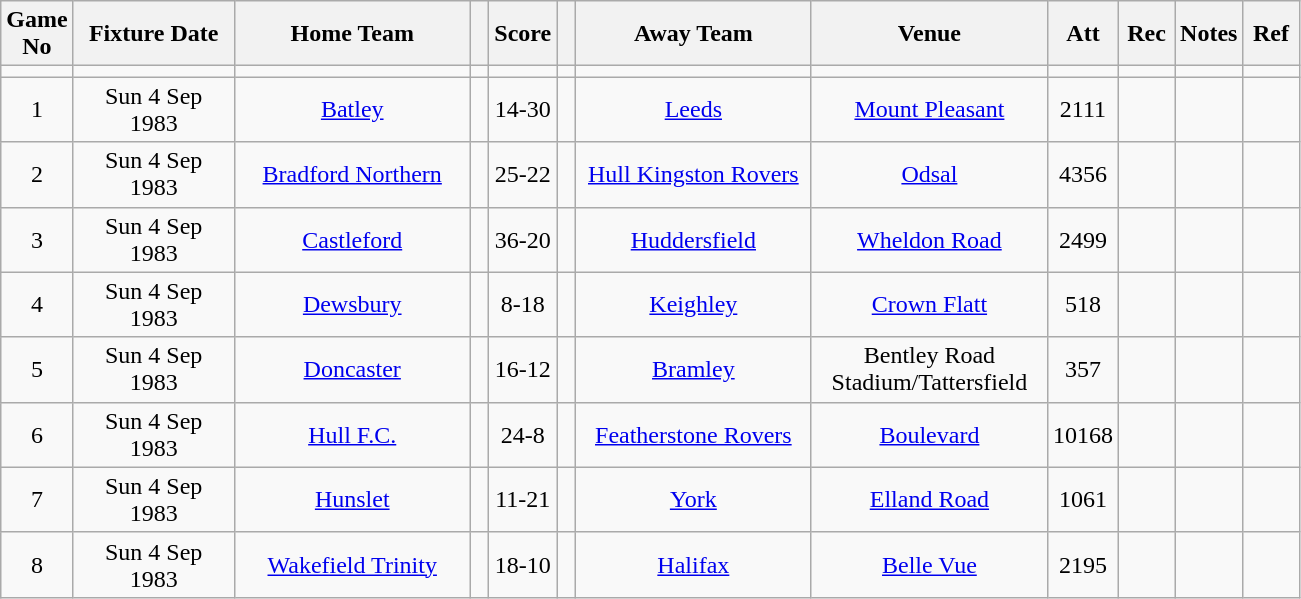<table class="wikitable" style="text-align:center;">
<tr>
<th width=20 abbr="No">Game No</th>
<th width=100 abbr="Date">Fixture Date</th>
<th width=150 abbr="Home Team">Home Team</th>
<th width=5 abbr="space"></th>
<th width=20 abbr="Score">Score</th>
<th width=5 abbr="space"></th>
<th width=150 abbr="Away Team">Away Team</th>
<th width=150 abbr="Venue">Venue</th>
<th width=30 abbr="Att">Att</th>
<th width=30 abbr="Rec">Rec</th>
<th width=20 abbr="Notes">Notes</th>
<th width=30 abbr="Ref">Ref</th>
</tr>
<tr>
<td></td>
<td></td>
<td></td>
<td></td>
<td></td>
<td></td>
<td></td>
<td></td>
<td></td>
<td></td>
<td></td>
<td></td>
</tr>
<tr>
<td>1</td>
<td>Sun 4 Sep 1983</td>
<td><a href='#'>Batley</a></td>
<td></td>
<td>14-30</td>
<td></td>
<td><a href='#'>Leeds</a></td>
<td><a href='#'>Mount Pleasant</a></td>
<td>2111</td>
<td></td>
<td></td>
<td></td>
</tr>
<tr>
<td>2</td>
<td>Sun 4 Sep 1983</td>
<td><a href='#'>Bradford Northern</a></td>
<td></td>
<td>25-22</td>
<td></td>
<td><a href='#'>Hull Kingston Rovers</a></td>
<td><a href='#'>Odsal</a></td>
<td>4356</td>
<td></td>
<td></td>
<td></td>
</tr>
<tr>
<td>3</td>
<td>Sun 4 Sep 1983</td>
<td><a href='#'>Castleford</a></td>
<td></td>
<td>36-20</td>
<td></td>
<td><a href='#'>Huddersfield</a></td>
<td><a href='#'>Wheldon Road</a></td>
<td>2499</td>
<td></td>
<td></td>
<td></td>
</tr>
<tr>
<td>4</td>
<td>Sun 4 Sep 1983</td>
<td><a href='#'>Dewsbury</a></td>
<td></td>
<td>8-18</td>
<td></td>
<td><a href='#'>Keighley</a></td>
<td><a href='#'>Crown Flatt</a></td>
<td>518</td>
<td></td>
<td></td>
<td></td>
</tr>
<tr>
<td>5</td>
<td>Sun 4 Sep 1983</td>
<td><a href='#'>Doncaster</a></td>
<td></td>
<td>16-12</td>
<td></td>
<td><a href='#'>Bramley</a></td>
<td>Bentley Road Stadium/Tattersfield</td>
<td>357</td>
<td></td>
<td></td>
<td></td>
</tr>
<tr>
<td>6</td>
<td>Sun 4 Sep 1983</td>
<td><a href='#'>Hull F.C.</a></td>
<td></td>
<td>24-8</td>
<td></td>
<td><a href='#'>Featherstone Rovers</a></td>
<td><a href='#'>Boulevard</a></td>
<td>10168</td>
<td></td>
<td></td>
<td></td>
</tr>
<tr>
<td>7</td>
<td>Sun 4 Sep 1983</td>
<td><a href='#'>Hunslet</a></td>
<td></td>
<td>11-21</td>
<td></td>
<td><a href='#'>York</a></td>
<td><a href='#'>Elland Road</a></td>
<td>1061</td>
<td></td>
<td></td>
<td></td>
</tr>
<tr>
<td>8</td>
<td>Sun 4 Sep 1983</td>
<td><a href='#'>Wakefield Trinity</a></td>
<td></td>
<td>18-10</td>
<td></td>
<td><a href='#'>Halifax</a></td>
<td><a href='#'>Belle Vue</a></td>
<td>2195</td>
<td></td>
<td></td>
<td></td>
</tr>
</table>
